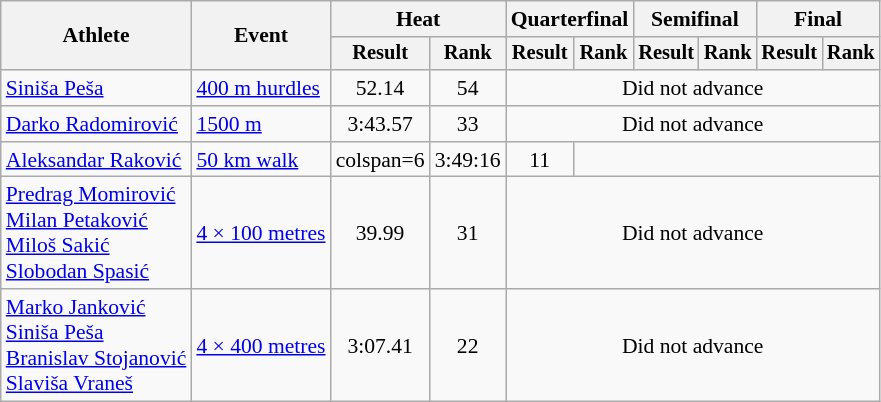<table class="wikitable" style="font-size:90%">
<tr>
<th rowspan="2">Athlete</th>
<th rowspan="2">Event</th>
<th colspan="2">Heat</th>
<th colspan="2">Quarterfinal</th>
<th colspan="2">Semifinal</th>
<th colspan="2">Final</th>
</tr>
<tr style="font-size:95%">
<th>Result</th>
<th>Rank</th>
<th>Result</th>
<th>Rank</th>
<th>Result</th>
<th>Rank</th>
<th>Result</th>
<th>Rank</th>
</tr>
<tr align=center>
<td align=left><a href='#'>Siniša Peša</a></td>
<td align=left><a href='#'>400 m hurdles</a></td>
<td>52.14</td>
<td>54</td>
<td colspan=6>Did not advance</td>
</tr>
<tr align=center>
<td align=left><a href='#'>Darko Radomirović</a></td>
<td align=left><a href='#'>1500 m</a></td>
<td>3:43.57</td>
<td>33</td>
<td colspan=6>Did not advance</td>
</tr>
<tr align=center>
<td align=left><a href='#'>Aleksandar Raković</a></td>
<td align=left><a href='#'>50 km walk</a></td>
<td>colspan=6 </td>
<td>3:49:16</td>
<td>11</td>
</tr>
<tr align=center>
<td align=left><a href='#'>Predrag Momirović</a><br><a href='#'>Milan Petaković</a><br><a href='#'>Miloš Sakić</a><br><a href='#'>Slobodan Spasić</a></td>
<td align=left><a href='#'>4 × 100 metres</a></td>
<td>39.99</td>
<td>31</td>
<td colspan=6>Did not advance</td>
</tr>
<tr align=center>
<td align=left><a href='#'>Marko Janković</a><br><a href='#'>Siniša Peša</a><br><a href='#'>Branislav Stojanović</a><br><a href='#'>Slaviša Vraneš</a></td>
<td align=left><a href='#'>4 × 400 metres</a></td>
<td>3:07.41</td>
<td>22</td>
<td colspan=6>Did not advance</td>
</tr>
</table>
